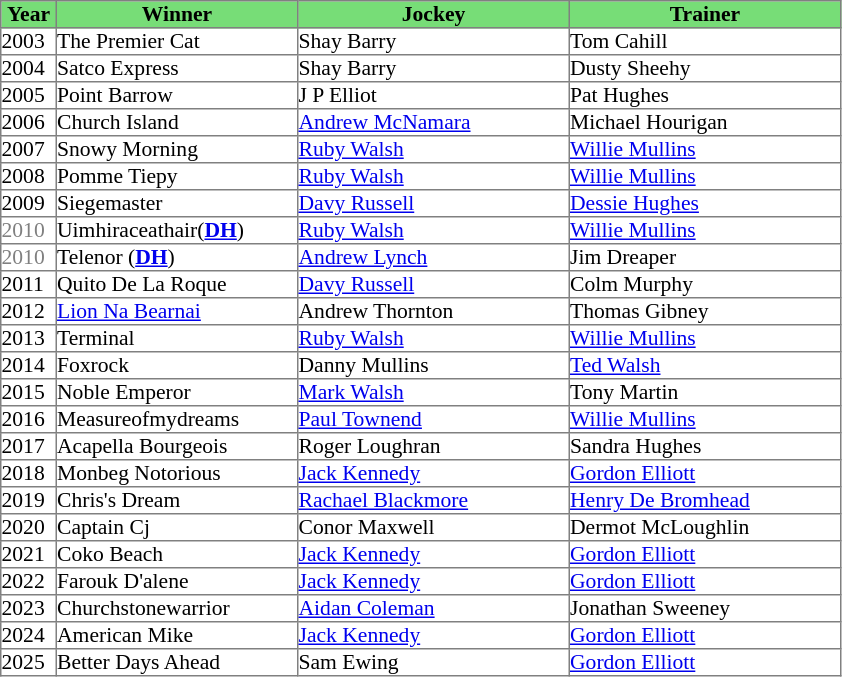<table class = "sortable" | border="1" cellpadding="0" style="border-collapse: collapse; font-size:90%">
<tr bgcolor="#77dd77" align="center">
<th style="width:36px"><strong>Year</strong><br></th>
<th style="width:160px"><strong>Winner</strong><br></th>
<th style="width:180px"><strong>Jockey</strong><br></th>
<th style="width:180px"><strong>Trainer</strong><br></th>
</tr>
<tr>
<td>2003</td>
<td>The Premier Cat</td>
<td>Shay Barry</td>
<td>Tom Cahill</td>
</tr>
<tr>
<td>2004</td>
<td>Satco Express</td>
<td>Shay Barry</td>
<td>Dusty Sheehy</td>
</tr>
<tr>
<td>2005</td>
<td>Point Barrow</td>
<td>J P Elliot</td>
<td>Pat Hughes</td>
</tr>
<tr>
<td>2006</td>
<td>Church Island</td>
<td><a href='#'>Andrew McNamara</a></td>
<td>Michael Hourigan</td>
</tr>
<tr>
<td>2007</td>
<td>Snowy Morning</td>
<td><a href='#'>Ruby Walsh</a></td>
<td><a href='#'>Willie Mullins</a></td>
</tr>
<tr>
<td>2008</td>
<td>Pomme Tiepy</td>
<td><a href='#'>Ruby Walsh</a></td>
<td><a href='#'>Willie Mullins</a></td>
</tr>
<tr>
<td>2009</td>
<td>Siegemaster</td>
<td><a href='#'>Davy Russell</a></td>
<td><a href='#'>Dessie Hughes</a></td>
</tr>
<tr>
<td style="color: gray">2010</td>
<td>Uimhiraceathair(<strong><a href='#'>DH</a></strong>)</td>
<td><a href='#'>Ruby Walsh</a></td>
<td><a href='#'>Willie Mullins</a></td>
</tr>
<tr>
<td style="color: gray">2010</td>
<td>Telenor (<strong><a href='#'>DH</a></strong>)</td>
<td><a href='#'> Andrew Lynch</a></td>
<td>Jim Dreaper</td>
</tr>
<tr>
<td>2011</td>
<td>Quito De La Roque</td>
<td><a href='#'>Davy Russell</a></td>
<td>Colm Murphy</td>
</tr>
<tr>
<td>2012</td>
<td><a href='#'>Lion Na Bearnai</a></td>
<td>Andrew Thornton</td>
<td>Thomas Gibney</td>
</tr>
<tr>
<td>2013</td>
<td>Terminal</td>
<td><a href='#'>Ruby Walsh</a></td>
<td><a href='#'>Willie Mullins</a></td>
</tr>
<tr>
<td>2014</td>
<td>Foxrock</td>
<td>Danny Mullins</td>
<td><a href='#'>Ted Walsh</a></td>
</tr>
<tr>
<td>2015</td>
<td>Noble Emperor</td>
<td><a href='#'>Mark Walsh</a></td>
<td>Tony Martin</td>
</tr>
<tr>
<td>2016</td>
<td>Measureofmydreams</td>
<td><a href='#'>Paul Townend</a></td>
<td><a href='#'>Willie Mullins</a></td>
</tr>
<tr>
<td>2017</td>
<td>Acapella Bourgeois</td>
<td>Roger Loughran</td>
<td>Sandra Hughes</td>
</tr>
<tr>
<td>2018</td>
<td>Monbeg Notorious</td>
<td><a href='#'>Jack Kennedy</a></td>
<td><a href='#'>Gordon Elliott</a></td>
</tr>
<tr>
<td>2019</td>
<td>Chris's Dream</td>
<td><a href='#'>Rachael Blackmore</a></td>
<td><a href='#'>Henry De Bromhead</a></td>
</tr>
<tr>
<td>2020</td>
<td>Captain Cj</td>
<td>Conor Maxwell</td>
<td>Dermot McLoughlin</td>
</tr>
<tr>
<td>2021</td>
<td>Coko Beach</td>
<td><a href='#'>Jack Kennedy</a></td>
<td><a href='#'>Gordon Elliott</a></td>
</tr>
<tr>
<td>2022</td>
<td>Farouk D'alene</td>
<td><a href='#'>Jack Kennedy</a></td>
<td><a href='#'>Gordon Elliott</a></td>
</tr>
<tr>
<td>2023</td>
<td>Churchstonewarrior</td>
<td><a href='#'>Aidan Coleman</a></td>
<td>Jonathan Sweeney</td>
</tr>
<tr>
<td>2024</td>
<td>American Mike</td>
<td><a href='#'>Jack Kennedy</a></td>
<td><a href='#'>Gordon Elliott</a></td>
</tr>
<tr>
<td>2025</td>
<td>Better Days Ahead</td>
<td>Sam Ewing</td>
<td><a href='#'>Gordon Elliott</a></td>
</tr>
</table>
